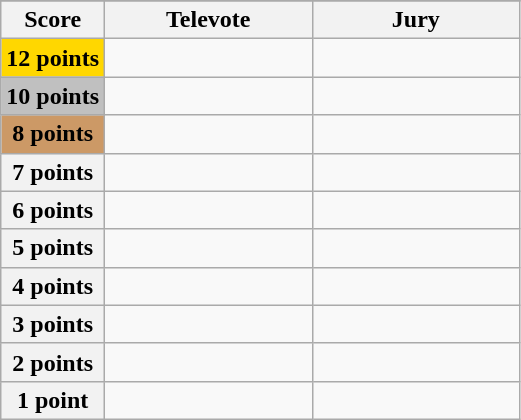<table class="wikitable">
<tr>
</tr>
<tr>
<th scope="col" width="20%">Score</th>
<th scope="col" width="40%">Televote</th>
<th scope="col" width="40%">Jury</th>
</tr>
<tr>
<th scope="row" style="background:gold">12 points</th>
<td></td>
<td></td>
</tr>
<tr>
<th scope="row" style="background:silver">10 points</th>
<td></td>
<td></td>
</tr>
<tr>
<th scope="row" style="background:#CC9966">8 points</th>
<td></td>
<td></td>
</tr>
<tr>
<th scope="row">7 points</th>
<td></td>
<td></td>
</tr>
<tr>
<th scope="row">6 points</th>
<td></td>
<td></td>
</tr>
<tr>
<th scope="row">5 points</th>
<td></td>
<td></td>
</tr>
<tr>
<th scope="row">4 points</th>
<td></td>
<td></td>
</tr>
<tr>
<th scope="row">3 points</th>
<td></td>
<td></td>
</tr>
<tr>
<th scope="row">2 points</th>
<td></td>
<td></td>
</tr>
<tr>
<th scope="row">1 point</th>
<td></td>
<td></td>
</tr>
</table>
